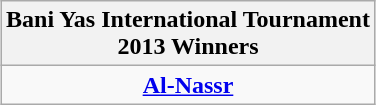<table class="wikitable" style="text-align: center; margin: 0 auto;">
<tr>
<th>Bani Yas International Tournament <br>2013 Winners</th>
</tr>
<tr>
<td><strong><a href='#'>Al-Nassr</a></strong></td>
</tr>
</table>
